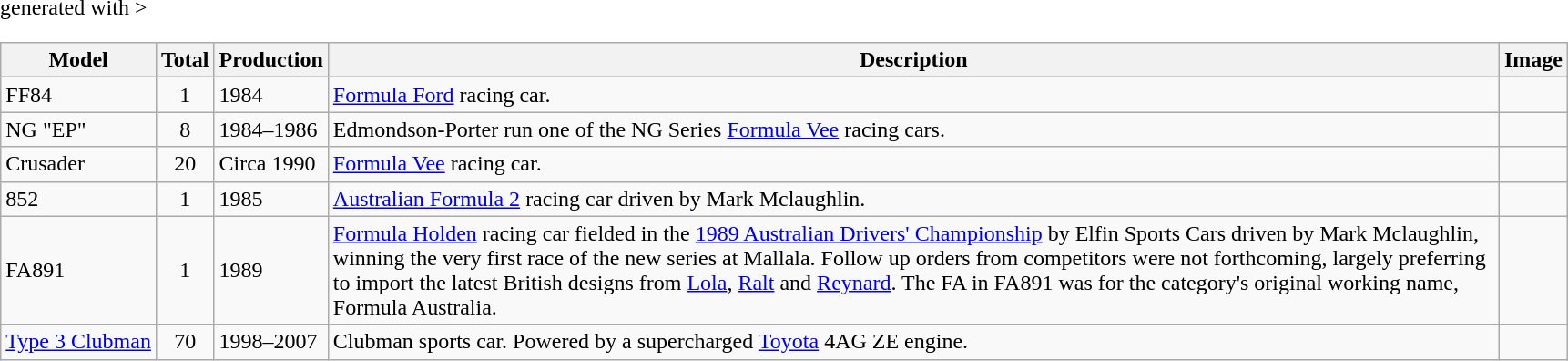<table class="wikitable" <hiddentext>generated with >
<tr style="font-weight:bold">
<th>Model</th>
<th>Total</th>
<th>Production</th>
<th width = 850>Description</th>
<th>Image</th>
</tr>
<tr>
<td>FF84</td>
<td style="text-align:center;">1</td>
<td>1984</td>
<td><a href='#'>Formula Ford</a> racing car.</td>
<td></td>
</tr>
<tr>
<td>NG "EP"</td>
<td style="text-align:center;">8</td>
<td>1984–1986</td>
<td>Edmondson-Porter run one of the NG Series <a href='#'>Formula Vee</a> racing cars.</td>
<td></td>
</tr>
<tr>
<td>Crusader</td>
<td style="text-align:center;">20</td>
<td>Circa 1990</td>
<td><a href='#'>Formula Vee</a> racing car.</td>
<td></td>
</tr>
<tr>
<td>852</td>
<td style="text-align:center;">1</td>
<td>1985</td>
<td><a href='#'>Australian Formula 2</a> racing car driven by Mark Mclaughlin.</td>
<td></td>
</tr>
<tr>
<td>FA891</td>
<td style="text-align:center;">1</td>
<td>1989</td>
<td><a href='#'>Formula Holden</a> racing car fielded in the <a href='#'>1989 Australian Drivers' Championship</a> by Elfin Sports Cars driven by Mark Mclaughlin, winning the very first race of the new series at Mallala. Follow up orders from competitors were not forthcoming, largely preferring to import the latest British designs from <a href='#'>Lola</a>, <a href='#'>Ralt</a> and <a href='#'>Reynard</a>. The FA in FA891 was for the category's original working name, Formula Australia.</td>
<td></td>
</tr>
<tr>
<td><a href='#'>Type 3 Clubman</a></td>
<td style="text-align:center;">70</td>
<td>1998–2007</td>
<td>Clubman sports car. Powered by a supercharged <a href='#'>Toyota</a> 4AG ZE engine.</td>
<td></td>
</tr>
</table>
